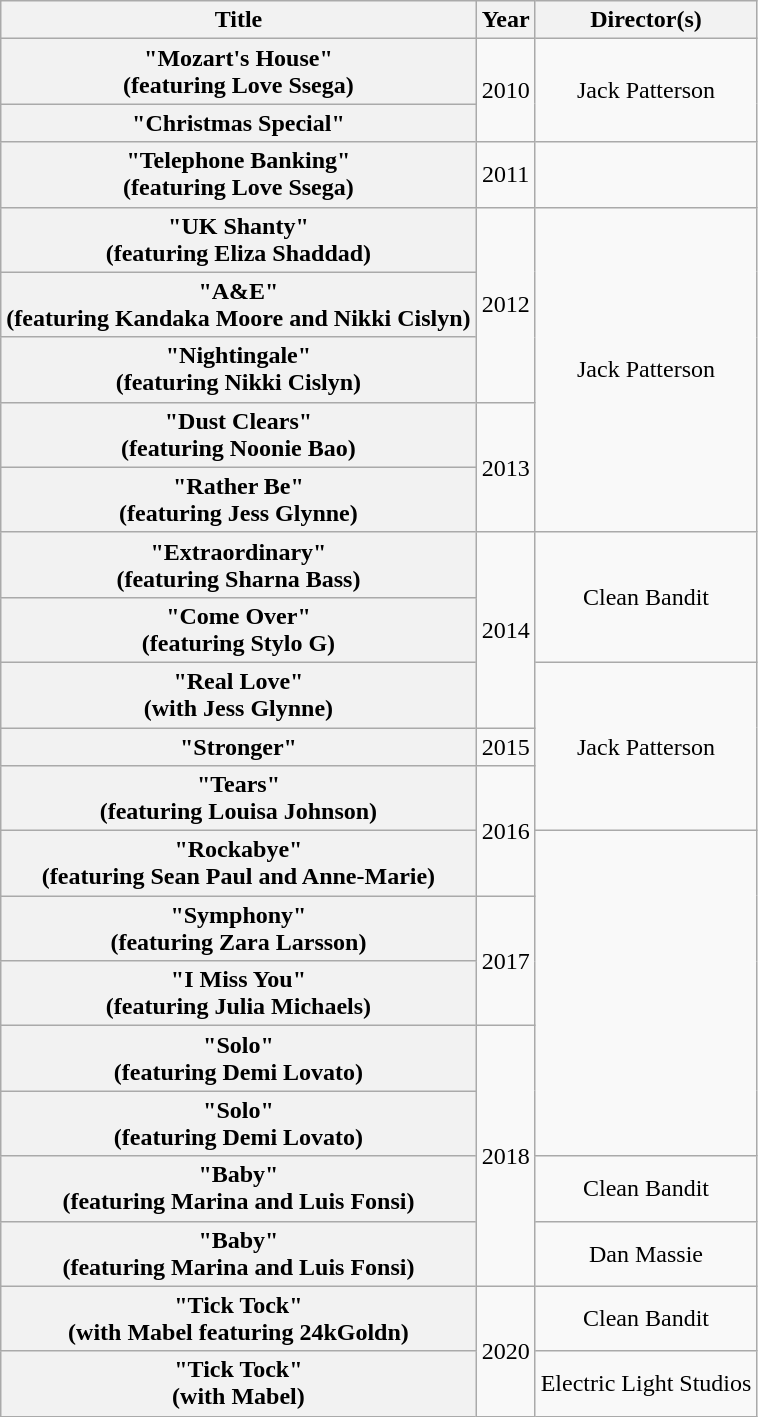<table class="wikitable plainrowheaders" style="text-align:center;">
<tr>
<th scope="col">Title</th>
<th scope="col">Year</th>
<th scope="col">Director(s)</th>
</tr>
<tr>
<th scope="row">"Mozart's House" <br><span>(featuring Love Ssega)</span></th>
<td rowspan="2">2010</td>
<td rowspan="2">Jack Patterson</td>
</tr>
<tr>
<th scope="row">"Christmas Special"</th>
</tr>
<tr>
<th scope="row">"Telephone Banking" <br><span>(featuring Love Ssega)</span></th>
<td>2011</td>
<td></td>
</tr>
<tr>
<th scope="row">"UK Shanty" <br><span>(featuring Eliza Shaddad)</span></th>
<td rowspan="3">2012</td>
<td rowspan="5">Jack Patterson</td>
</tr>
<tr>
<th scope="row">"A&E" <br><span>(featuring Kandaka Moore and Nikki Cislyn)</span></th>
</tr>
<tr>
<th scope="row">"Nightingale" <br><span>(featuring Nikki Cislyn)</span></th>
</tr>
<tr>
<th scope="row">"Dust Clears" <br><span>(featuring Noonie Bao)</span></th>
<td rowspan="2">2013</td>
</tr>
<tr>
<th scope="row">"Rather Be" <br><span>(featuring Jess Glynne)</span></th>
</tr>
<tr>
<th scope="row">"Extraordinary" <br><span>(featuring Sharna Bass)</span></th>
<td rowspan="3">2014</td>
<td rowspan="2">Clean Bandit</td>
</tr>
<tr>
<th scope="row">"Come Over" <br><span>(featuring Stylo G)</span></th>
</tr>
<tr>
<th scope="row">"Real Love" <br><span>(with Jess Glynne)</span></th>
<td rowspan="3">Jack Patterson</td>
</tr>
<tr>
<th scope="row">"Stronger"</th>
<td>2015</td>
</tr>
<tr>
<th scope="row">"Tears" <br><span>(featuring Louisa Johnson)</span></th>
<td rowspan="2">2016</td>
</tr>
<tr>
<th scope="row">"Rockabye" <br><span>(featuring Sean Paul and Anne-Marie)</span></th>
<td rowspan="5"></td>
</tr>
<tr>
<th scope="row">"Symphony" <br><span>(featuring Zara Larsson)</span></th>
<td rowspan="2">2017</td>
</tr>
<tr>
<th scope="row">"I Miss You" <br><span>(featuring Julia Michaels)</span></th>
</tr>
<tr>
<th scope="row">"Solo" <br><span>(featuring Demi Lovato)</span></th>
<td rowspan="4">2018</td>
</tr>
<tr>
<th scope="row">"Solo"  <br><span>(featuring Demi Lovato)</span></th>
</tr>
<tr>
<th scope="row">"Baby"<br><span>(featuring Marina and Luis Fonsi)</span></th>
<td>Clean Bandit</td>
</tr>
<tr>
<th scope="row">"Baby" <br><span>(featuring Marina and Luis Fonsi)</span></th>
<td>Dan Massie</td>
</tr>
<tr>
<th scope="row">"Tick Tock"<br><span>(with Mabel featuring 24kGoldn)</span></th>
<td rowspan="2">2020</td>
<td>Clean Bandit</td>
</tr>
<tr>
<th scope="row">"Tick Tock" <br><span>(with Mabel)</span></th>
<td>Electric Light Studios</td>
</tr>
</table>
